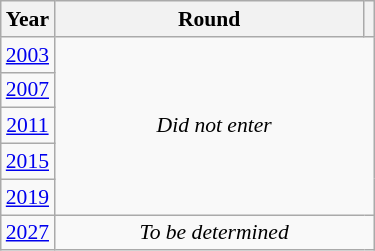<table class="wikitable" style="text-align: center; font-size:90%">
<tr>
<th>Year</th>
<th style="width:200px">Round</th>
<th></th>
</tr>
<tr>
<td><a href='#'>2003</a></td>
<td colspan="2" rowspan="5"><em>Did not enter</em></td>
</tr>
<tr>
<td><a href='#'>2007</a></td>
</tr>
<tr>
<td><a href='#'>2011</a></td>
</tr>
<tr>
<td><a href='#'>2015</a></td>
</tr>
<tr>
<td><a href='#'>2019</a></td>
</tr>
<tr>
<td><a href='#'>2027</a></td>
<td colspan="2"><em>To be determined</em></td>
</tr>
</table>
